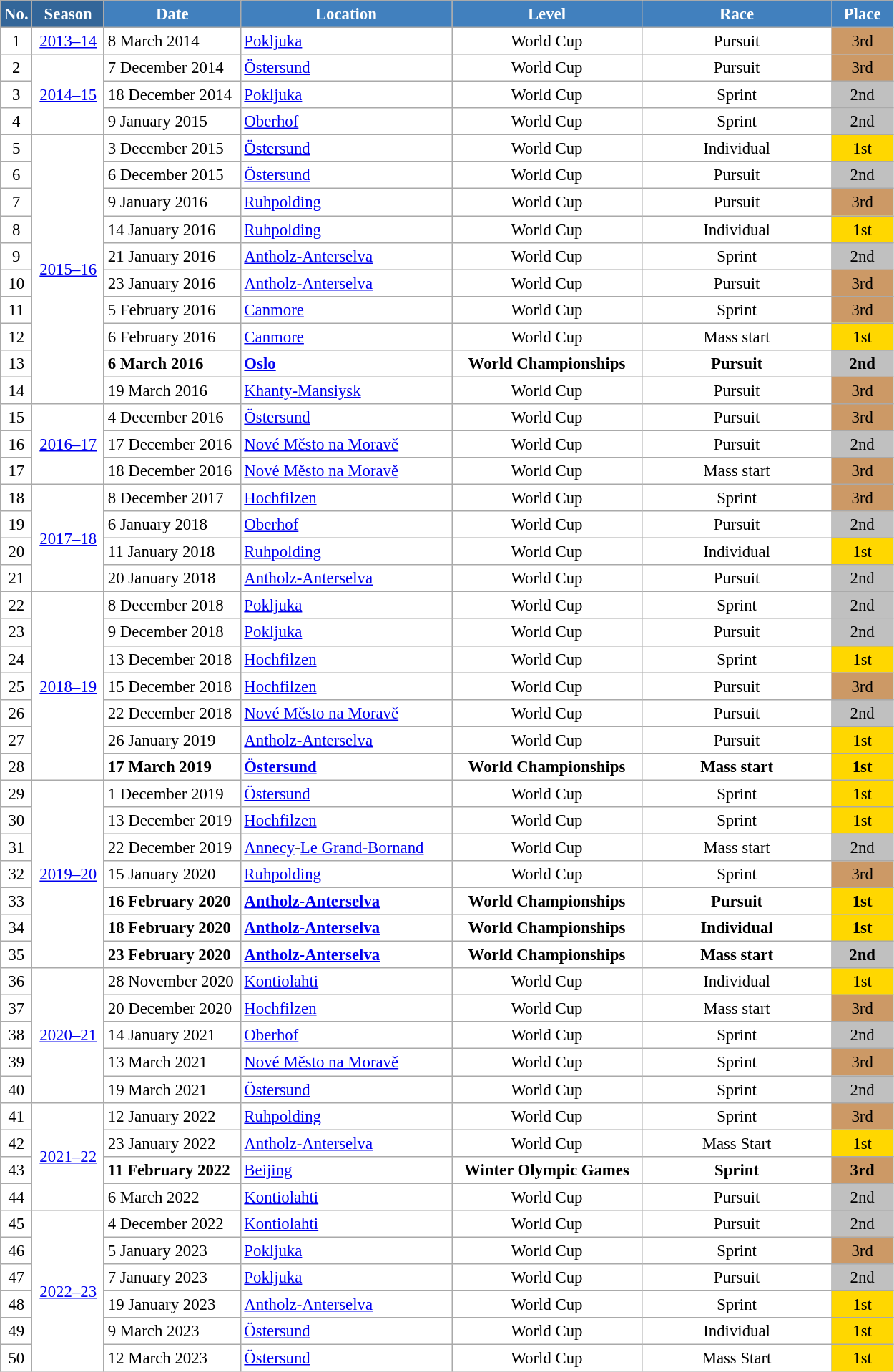<table class="wikitable sortable" style="font-size:95%; text-align:center; border:grey solid 1px; border-collapse:collapse; background:#ffffff;">
<tr style="background:#efefef;">
<th style="background-color:#369; color:white; width:20px;">No.</th>
<th style="background-color:#369; color:white; width:60px;">Season</th>
<th style="background-color:#4180be; color:white; width:120px;">Date</th>
<th style="background-color:#4180be; color:white; width:190px;">Location</th>
<th style="background-color:#4180be; color:white; width:170px;">Level</th>
<th style="background-color:#4180be; color:white; width:170px;">Race</th>
<th style="background-color:#4180be; color:white; width:50px;">Place</th>
</tr>
<tr>
<td>1</td>
<td rowspan="1"><a href='#'>2013–14</a></td>
<td align=left>8 March 2014</td>
<td align=left> <a href='#'>Pokljuka</a></td>
<td>World Cup</td>
<td>Pursuit</td>
<td bgcolor="cc9966">3rd</td>
</tr>
<tr>
<td>2</td>
<td rowspan="3"><a href='#'>2014–15</a></td>
<td align=left>7 December 2014</td>
<td align=left> <a href='#'>Östersund</a></td>
<td>World Cup</td>
<td>Pursuit</td>
<td bgcolor="cc9966">3rd</td>
</tr>
<tr>
<td>3</td>
<td align=left>18 December 2014</td>
<td align=left> <a href='#'>Pokljuka</a></td>
<td>World Cup</td>
<td>Sprint</td>
<td bgcolor="silver">2nd</td>
</tr>
<tr>
<td>4</td>
<td align=left>9 January 2015</td>
<td align=left> <a href='#'>Oberhof</a></td>
<td>World Cup</td>
<td>Sprint</td>
<td bgcolor="silver">2nd</td>
</tr>
<tr>
<td>5</td>
<td rowspan="10"><a href='#'>2015–16</a></td>
<td align=left>3 December 2015</td>
<td align=left> <a href='#'>Östersund</a></td>
<td>World Cup</td>
<td>Individual</td>
<td bgcolor="gold">1st</td>
</tr>
<tr>
<td>6</td>
<td align=left>6 December 2015</td>
<td align=left> <a href='#'>Östersund</a></td>
<td>World Cup</td>
<td>Pursuit</td>
<td bgcolor="silver">2nd</td>
</tr>
<tr>
<td>7</td>
<td align=left>9 January 2016</td>
<td align=left> <a href='#'>Ruhpolding</a></td>
<td>World Cup</td>
<td>Pursuit</td>
<td bgcolor="cc9966">3rd</td>
</tr>
<tr>
<td>8</td>
<td align=left>14 January 2016</td>
<td align=left> <a href='#'>Ruhpolding</a></td>
<td>World Cup</td>
<td>Individual</td>
<td bgcolor="gold">1st</td>
</tr>
<tr>
<td>9</td>
<td align=left>21 January 2016</td>
<td align=left> <a href='#'>Antholz-Anterselva</a></td>
<td>World Cup</td>
<td>Sprint</td>
<td bgcolor="silver">2nd</td>
</tr>
<tr>
<td>10</td>
<td align=left>23 January 2016</td>
<td align=left> <a href='#'>Antholz-Anterselva</a></td>
<td>World Cup</td>
<td>Pursuit</td>
<td bgcolor="cc9966">3rd</td>
</tr>
<tr>
<td>11</td>
<td align=left>5 February 2016</td>
<td align=left> <a href='#'>Canmore</a></td>
<td>World Cup</td>
<td>Sprint</td>
<td bgcolor="cc9966">3rd</td>
</tr>
<tr>
<td>12</td>
<td align=left>6 February 2016</td>
<td align=left> <a href='#'>Canmore</a></td>
<td>World Cup</td>
<td>Mass start</td>
<td bgcolor="gold">1st</td>
</tr>
<tr>
<td>13</td>
<td align=left><strong>6 March 2016</strong></td>
<td align=left> <strong><a href='#'>Oslo</a></strong></td>
<td><strong>World Championships</strong></td>
<td><strong>Pursuit</strong></td>
<td bgcolor="silver"><strong>2nd</strong></td>
</tr>
<tr>
<td>14</td>
<td align=left>19 March 2016</td>
<td align=left> <a href='#'>Khanty-Mansiysk</a></td>
<td>World Cup</td>
<td>Pursuit</td>
<td bgcolor="cc9966">3rd</td>
</tr>
<tr>
<td>15</td>
<td rowspan="3"><a href='#'>2016–17</a></td>
<td align=left>4 December 2016</td>
<td align=left> <a href='#'>Östersund</a></td>
<td>World Cup</td>
<td>Pursuit</td>
<td bgcolor="cc9966">3rd</td>
</tr>
<tr>
<td>16</td>
<td align=left>17 December 2016</td>
<td align=left> <a href='#'>Nové Město na Moravě</a></td>
<td>World Cup</td>
<td>Pursuit</td>
<td bgcolor="silver">2nd</td>
</tr>
<tr>
<td>17</td>
<td align=left>18 December 2016</td>
<td align=left> <a href='#'>Nové Město na Moravě</a></td>
<td>World Cup</td>
<td>Mass start</td>
<td bgcolor="cc9966">3rd</td>
</tr>
<tr>
<td>18</td>
<td rowspan="4"><a href='#'>2017–18</a></td>
<td align=left>8 December 2017</td>
<td align=left> <a href='#'>Hochfilzen</a></td>
<td>World Cup</td>
<td>Sprint</td>
<td bgcolor="cc9966">3rd</td>
</tr>
<tr>
<td>19</td>
<td align=left>6 January 2018</td>
<td align=left> <a href='#'>Oberhof</a></td>
<td>World Cup</td>
<td>Pursuit</td>
<td bgcolor="silver">2nd</td>
</tr>
<tr>
<td>20</td>
<td align=left>11 January 2018</td>
<td align=left> <a href='#'>Ruhpolding</a></td>
<td>World Cup</td>
<td>Individual</td>
<td bgcolor="gold">1st</td>
</tr>
<tr>
<td>21</td>
<td align=left>20 January 2018</td>
<td align=left> <a href='#'>Antholz-Anterselva</a></td>
<td>World Cup</td>
<td>Pursuit</td>
<td bgcolor="silver">2nd</td>
</tr>
<tr>
<td>22</td>
<td rowspan="7"><a href='#'>2018–19</a></td>
<td align=left>8 December 2018</td>
<td align=left> <a href='#'>Pokljuka</a></td>
<td>World Cup</td>
<td>Sprint</td>
<td bgcolor="silver">2nd</td>
</tr>
<tr>
<td>23</td>
<td align=left>9 December 2018</td>
<td align=left> <a href='#'>Pokljuka</a></td>
<td>World Cup</td>
<td>Pursuit</td>
<td bgcolor="silver">2nd</td>
</tr>
<tr>
<td>24</td>
<td align=left>13 December 2018</td>
<td align=left> <a href='#'>Hochfilzen</a></td>
<td>World Cup</td>
<td>Sprint</td>
<td bgcolor="gold">1st</td>
</tr>
<tr>
<td>25</td>
<td align=left>15 December 2018</td>
<td align=left> <a href='#'>Hochfilzen</a></td>
<td>World Cup</td>
<td>Pursuit</td>
<td bgcolor="cc9966">3rd</td>
</tr>
<tr>
<td>26</td>
<td align=left>22 December 2018</td>
<td align=left> <a href='#'>Nové Město na Moravě</a></td>
<td>World Cup</td>
<td>Pursuit</td>
<td bgcolor="silver">2nd</td>
</tr>
<tr>
<td>27</td>
<td align=left>26 January 2019</td>
<td align=left> <a href='#'>Antholz-Anterselva</a></td>
<td>World Cup</td>
<td>Pursuit</td>
<td bgcolor="gold">1st</td>
</tr>
<tr>
<td>28</td>
<td align=left><strong>17 March 2019</strong></td>
<td align=left> <strong><a href='#'>Östersund</a></strong></td>
<td><strong>World Championships</strong></td>
<td><strong>Mass start</strong></td>
<td bgcolor="gold"><strong>1st</strong></td>
</tr>
<tr>
<td>29</td>
<td rowspan="7"><a href='#'>2019–20</a></td>
<td align=left>1 December 2019</td>
<td align=left> <a href='#'>Östersund</a></td>
<td>World Cup</td>
<td>Sprint</td>
<td bgcolor="gold">1st</td>
</tr>
<tr>
<td>30</td>
<td align=left>13 December 2019</td>
<td align=left> <a href='#'>Hochfilzen</a></td>
<td>World Cup</td>
<td>Sprint</td>
<td bgcolor="gold">1st</td>
</tr>
<tr>
<td>31</td>
<td align=left>22 December 2019</td>
<td align=left> <a href='#'>Annecy</a>-<a href='#'>Le Grand-Bornand</a></td>
<td>World Cup</td>
<td>Mass start</td>
<td bgcolor="silver">2nd</td>
</tr>
<tr>
<td>32</td>
<td align=left>15 January 2020</td>
<td align=left> <a href='#'>Ruhpolding</a></td>
<td>World Cup</td>
<td>Sprint</td>
<td bgcolor="cc9966">3rd</td>
</tr>
<tr>
<td>33</td>
<td align=left><strong>16 February 2020</strong></td>
<td align=left> <strong><a href='#'>Antholz-Anterselva</a></strong></td>
<td><strong>World Championships</strong></td>
<td><strong>Pursuit</strong></td>
<td bgcolor="gold"><strong>1st</strong></td>
</tr>
<tr>
<td>34</td>
<td align=left><strong>18 February 2020</strong></td>
<td align=left> <strong><a href='#'>Antholz-Anterselva</a></strong></td>
<td><strong>World Championships</strong></td>
<td><strong>Individual</strong></td>
<td bgcolor="gold"><strong>1st</strong></td>
</tr>
<tr>
<td>35</td>
<td align=left><strong>23 February 2020</strong></td>
<td align=left> <strong><a href='#'>Antholz-Anterselva</a></strong></td>
<td><strong>World Championships</strong></td>
<td><strong>Mass start</strong></td>
<td bgcolor="silver"><strong>2nd</strong></td>
</tr>
<tr>
<td>36</td>
<td rowspan="5"><a href='#'>2020–21</a></td>
<td align=left>28 November 2020</td>
<td align=left> <a href='#'>Kontiolahti</a></td>
<td>World Cup</td>
<td>Individual</td>
<td bgcolor="gold">1st</td>
</tr>
<tr>
<td>37</td>
<td align=left>20 December 2020</td>
<td align=left> <a href='#'>Hochfilzen</a></td>
<td>World Cup</td>
<td>Mass start</td>
<td bgcolor="cc9966">3rd</td>
</tr>
<tr>
<td>38</td>
<td align=left>14 January 2021</td>
<td align=left> <a href='#'>Oberhof</a></td>
<td>World Cup</td>
<td>Sprint</td>
<td bgcolor="silver">2nd</td>
</tr>
<tr>
<td>39</td>
<td align=left>13 March 2021</td>
<td align=left> <a href='#'>Nové Město na Moravě</a></td>
<td>World Cup</td>
<td>Sprint</td>
<td bgcolor="cc9966">3rd</td>
</tr>
<tr>
<td>40</td>
<td align=left>19 March 2021</td>
<td align=left> <a href='#'>Östersund</a></td>
<td>World Cup</td>
<td>Sprint</td>
<td bgcolor="silver">2nd</td>
</tr>
<tr>
<td>41</td>
<td rowspan="4"><a href='#'>2021–22</a></td>
<td align=left>12 January 2022</td>
<td align=left> <a href='#'>Ruhpolding</a></td>
<td>World Cup</td>
<td>Sprint</td>
<td bgcolor="cc9966">3rd</td>
</tr>
<tr>
<td>42</td>
<td align=left>23 January 2022</td>
<td align=left> <a href='#'>Antholz-Anterselva</a></td>
<td>World Cup</td>
<td>Mass Start</td>
<td bgcolor="gold">1st</td>
</tr>
<tr>
<td>43</td>
<td align=left><strong>11 February 2022</strong></td>
<td align=left> <a href='#'>Beijing</a></td>
<td> <strong>Winter Olympic Games</strong></td>
<td><strong>Sprint</strong></td>
<td bgcolor="cc9966"><strong>3rd</strong></td>
</tr>
<tr>
<td>44</td>
<td align=left>6 March 2022</td>
<td align=left> <a href='#'>Kontiolahti</a></td>
<td>World Cup</td>
<td>Pursuit</td>
<td bgcolor="silver">2nd</td>
</tr>
<tr>
<td>45</td>
<td rowspan="6"><a href='#'>2022–23</a></td>
<td align=left>4 December 2022</td>
<td align=left> <a href='#'>Kontiolahti</a></td>
<td>World Cup</td>
<td>Pursuit</td>
<td bgcolor="silver">2nd</td>
</tr>
<tr>
<td>46</td>
<td align=left>5 January 2023</td>
<td align=left> <a href='#'>Pokljuka</a></td>
<td>World Cup</td>
<td>Sprint</td>
<td bgcolor="cc9966">3rd</td>
</tr>
<tr>
<td>47</td>
<td align=left>7 January 2023</td>
<td align=left> <a href='#'>Pokljuka</a></td>
<td>World Cup</td>
<td>Pursuit</td>
<td bgcolor="silver">2nd</td>
</tr>
<tr>
<td>48</td>
<td align=left>19 January 2023</td>
<td align=left> <a href='#'>Antholz-Anterselva</a></td>
<td>World Cup</td>
<td>Sprint</td>
<td bgcolor="gold">1st</td>
</tr>
<tr>
<td>49</td>
<td align=left>9 March 2023</td>
<td align=left> <a href='#'>Östersund</a></td>
<td>World Cup</td>
<td>Individual</td>
<td bgcolor="gold">1st</td>
</tr>
<tr>
<td>50</td>
<td align=left>12 March 2023</td>
<td align=left> <a href='#'>Östersund</a></td>
<td>World Cup</td>
<td>Mass Start</td>
<td bgcolor="gold">1st</td>
</tr>
</table>
